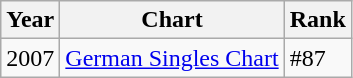<table class="wikitable">
<tr>
<th>Year</th>
<th>Chart</th>
<th>Rank</th>
</tr>
<tr>
<td>2007</td>
<td><a href='#'>German Singles Chart</a></td>
<td>#87</td>
</tr>
</table>
